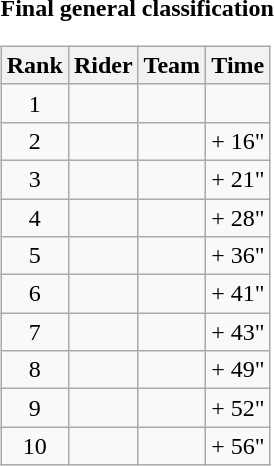<table>
<tr>
<td><strong>Final general classification</strong><br><table class="wikitable">
<tr>
<th scope="col">Rank</th>
<th scope="col">Rider</th>
<th scope="col">Team</th>
<th scope="col">Time</th>
</tr>
<tr>
<td style="text-align:center;">1</td>
<td></td>
<td></td>
<td style="text-align:right;"></td>
</tr>
<tr>
<td style="text-align:center;">2</td>
<td></td>
<td></td>
<td style="text-align:right;">+ 16"</td>
</tr>
<tr>
<td style="text-align:center;">3</td>
<td></td>
<td></td>
<td style="text-align:right;">+ 21"</td>
</tr>
<tr>
<td style="text-align:center;">4</td>
<td></td>
<td></td>
<td style="text-align:right;">+ 28"</td>
</tr>
<tr>
<td style="text-align:center;">5</td>
<td></td>
<td></td>
<td style="text-align:right;">+ 36"</td>
</tr>
<tr>
<td style="text-align:center;">6</td>
<td></td>
<td></td>
<td style="text-align:right;">+ 41"</td>
</tr>
<tr>
<td style="text-align:center;">7</td>
<td></td>
<td></td>
<td style="text-align:right;">+ 43"</td>
</tr>
<tr>
<td style="text-align:center;">8</td>
<td></td>
<td></td>
<td style="text-align:right;">+ 49"</td>
</tr>
<tr>
<td style="text-align:center;">9</td>
<td></td>
<td></td>
<td style="text-align:right;">+ 52"</td>
</tr>
<tr>
<td style="text-align:center;">10</td>
<td></td>
<td></td>
<td style="text-align:right;">+ 56"</td>
</tr>
</table>
</td>
</tr>
</table>
